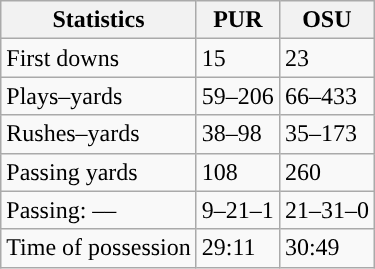<table class="wikitable" style="float:left">
<tr>
<th>Statistics</th>
<th>PUR</th>
<th>OSU</th>
</tr>
<tr>
<td>First downs</td>
<td>15</td>
<td>23</td>
</tr>
<tr>
<td>Plays–yards</td>
<td>59–206</td>
<td>66–433</td>
</tr>
<tr>
<td>Rushes–yards</td>
<td>38–98</td>
<td>35–173</td>
</tr>
<tr>
<td>Passing yards</td>
<td>108</td>
<td>260</td>
</tr>
<tr>
<td>Passing: ––</td>
<td>9–21–1</td>
<td>21–31–0</td>
</tr>
<tr>
<td>Time of possession</td>
<td>29:11</td>
<td>30:49</td>
</tr>
</table>
